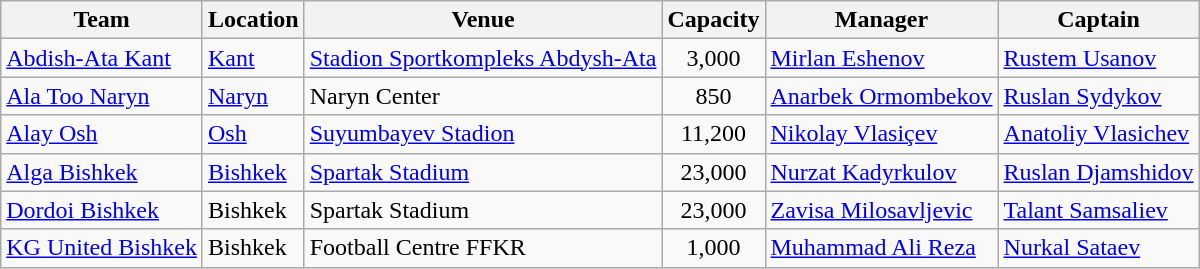<table class="wikitable sortable">
<tr>
<th>Team</th>
<th>Location</th>
<th>Venue</th>
<th>Capacity</th>
<th>Manager</th>
<th>Captain</th>
</tr>
<tr>
<td><a href='#'>Abdish-Ata Kant</a></td>
<td><a href='#'>Kant</a></td>
<td><a href='#'>Stadion Sportkompleks Abdysh-Ata</a></td>
<td align="center">3,000</td>
<td><a href='#'>Mirlan Eshenov</a></td>
<td><a href='#'>Rustem Usanov</a></td>
</tr>
<tr>
<td><a href='#'>Ala Too Naryn</a></td>
<td><a href='#'>Naryn</a></td>
<td>Naryn Center</td>
<td align="center">850</td>
<td><a href='#'>Anarbek Ormombekov</a></td>
<td><a href='#'>Ruslan Sydykov</a></td>
</tr>
<tr>
<td><a href='#'>Alay Osh</a></td>
<td><a href='#'>Osh</a></td>
<td><a href='#'>Suyumbayev Stadion</a></td>
<td align="center">11,200</td>
<td><a href='#'>Nikolay Vlasiçev</a></td>
<td><a href='#'>Anatoliy Vlasichev</a></td>
</tr>
<tr>
<td><a href='#'>Alga Bishkek</a></td>
<td><a href='#'>Bishkek</a></td>
<td><a href='#'>Spartak Stadium</a></td>
<td align="center">23,000</td>
<td><a href='#'>Nurzat Kadyrkulov</a></td>
<td><a href='#'>Ruslan Djamshidov</a></td>
</tr>
<tr>
<td><a href='#'>Dordoi Bishkek</a></td>
<td>Bishkek</td>
<td>Spartak Stadium</td>
<td align="center">23,000</td>
<td><a href='#'>Zavisa Milosavljevic</a></td>
<td><a href='#'>Talant Samsaliev</a></td>
</tr>
<tr>
<td><a href='#'>KG United Bishkek</a></td>
<td>Bishkek</td>
<td>Football Centre FFKR</td>
<td align="center">1,000</td>
<td> <a href='#'>Muhammad Ali Reza</a></td>
<td> <a href='#'>Nurkal Sataev</a></td>
</tr>
</table>
